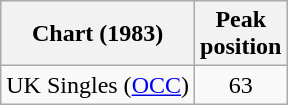<table class="wikitable sortable">
<tr>
<th>Chart (1983)</th>
<th>Peak<br>position</th>
</tr>
<tr>
<td>UK Singles (<a href='#'>OCC</a>)</td>
<td align="center">63</td>
</tr>
</table>
